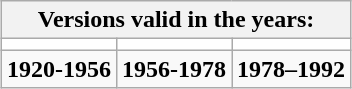<table class="wikitable" style="margin:0.3em auto">
<tr>
<th class="hintergrundfarbe8" colspan="3">Versions valid in the years:</th>
</tr>
<tr align="center" bgcolor="#FFFFFF">
<td></td>
<td></td>
<td></td>
</tr>
<tr class="hintergrundfarbe8" align="center">
<td><strong>1920-1956</strong></td>
<td><strong>1956-1978</strong></td>
<td><strong>1978–1992</strong></td>
</tr>
</table>
